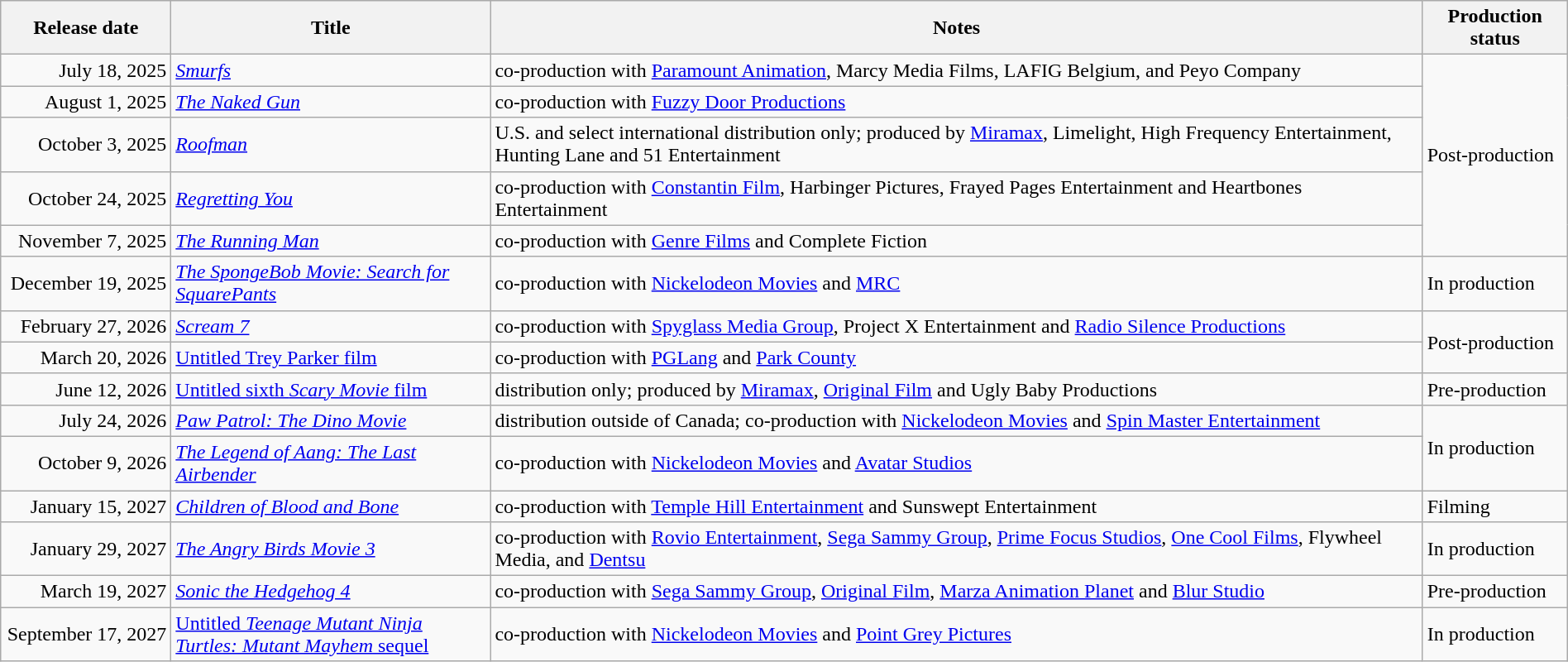<table class="wikitable plainrowheaders sortable" style="width:100%;">
<tr>
<th scope="col" style="width:130px;">Release date</th>
<th scope="col" style="width:250px;">Title</th>
<th>Notes</th>
<th>Production status</th>
</tr>
<tr>
<td style="text-align:right;">July 18, 2025</td>
<td><em><a href='#'>Smurfs</a></em></td>
<td>co-production with <a href='#'>Paramount Animation</a>, Marcy Media Films, LAFIG Belgium, and Peyo Company</td>
<td rowspan="5">Post-production</td>
</tr>
<tr>
<td style="text-align:right;">August 1, 2025</td>
<td><em><a href='#'>The Naked Gun</a></em></td>
<td>co-production with <a href='#'>Fuzzy Door Productions</a></td>
</tr>
<tr>
<td style="text-align:right;">October 3, 2025</td>
<td><em><a href='#'>Roofman</a></em></td>
<td>U.S. and select international distribution only; produced by <a href='#'>Miramax</a>, Limelight, High Frequency Entertainment, Hunting Lane and 51 Entertainment</td>
</tr>
<tr>
<td style="text-align:right;">October 24, 2025</td>
<td><em><a href='#'>Regretting You</a></em></td>
<td>co-production with <a href='#'>Constantin Film</a>, Harbinger Pictures, Frayed Pages Entertainment and Heartbones Entertainment</td>
</tr>
<tr>
<td style="text-align:right;">November 7, 2025</td>
<td><em><a href='#'>The Running Man</a></em></td>
<td>co-production with <a href='#'>Genre Films</a> and Complete Fiction</td>
</tr>
<tr>
<td style="text-align:right;">December 19, 2025</td>
<td><em><a href='#'>The SpongeBob Movie: Search for SquarePants</a></em></td>
<td>co-production with <a href='#'>Nickelodeon Movies</a> and <a href='#'>MRC</a></td>
<td rowspan="1">In production</td>
</tr>
<tr>
<td style="text-align:right;">February 27, 2026</td>
<td><em><a href='#'>Scream 7</a></em></td>
<td>co-production with <a href='#'>Spyglass Media Group</a>, Project X Entertainment and <a href='#'>Radio Silence Productions</a></td>
<td rowspan="2">Post-production</td>
</tr>
<tr>
<td style="text-align:right;">March 20, 2026</td>
<td><a href='#'>Untitled Trey Parker film</a></td>
<td>co-production with <a href='#'>PGLang</a> and <a href='#'>Park County</a></td>
</tr>
<tr>
<td style="text-align:right;">June 12, 2026</td>
<td><a href='#'>Untitled sixth <em>Scary Movie</em> film</a></td>
<td>distribution only; produced by <a href='#'>Miramax</a>, <a href='#'>Original Film</a> and Ugly Baby Productions</td>
<td>Pre-production</td>
</tr>
<tr>
<td style="text-align:right;">July 24, 2026</td>
<td><em><a href='#'>Paw Patrol: The Dino Movie</a></em></td>
<td>distribution outside of Canada; co-production with <a href='#'>Nickelodeon Movies</a> and <a href='#'>Spin Master Entertainment</a></td>
<td rowspan="2">In production</td>
</tr>
<tr>
<td style="text-align:right;">October 9, 2026</td>
<td><em><a href='#'>The Legend of Aang: The Last Airbender</a></em></td>
<td>co-production  with <a href='#'>Nickelodeon Movies</a> and <a href='#'>Avatar Studios</a></td>
</tr>
<tr>
<td style="text-align:right;">January 15, 2027</td>
<td><em><a href='#'>Children of Blood and Bone</a></em></td>
<td>co-production with <a href='#'>Temple Hill Entertainment</a> and Sunswept Entertainment</td>
<td>Filming</td>
</tr>
<tr>
<td style="text-align: right;">January 29, 2027</td>
<td><em><a href='#'>The Angry Birds Movie 3</a></em></td>
<td>co-production with <a href='#'>Rovio Entertainment</a>, <a href='#'>Sega Sammy Group</a>, <a href='#'>Prime Focus Studios</a>, <a href='#'>One Cool Films</a>, Flywheel Media, and <a href='#'>Dentsu</a></td>
<td>In production</td>
</tr>
<tr>
<td style="text-align:right;">March 19, 2027</td>
<td><em><a href='#'>Sonic the Hedgehog 4</a></em></td>
<td>co-production with <a href='#'>Sega Sammy Group</a>, <a href='#'>Original Film</a>, <a href='#'>Marza Animation Planet</a> and <a href='#'>Blur Studio</a></td>
<td>Pre-production</td>
</tr>
<tr>
<td style="text-align:right;">September 17, 2027</td>
<td><a href='#'>Untitled <em>Teenage Mutant Ninja Turtles: Mutant Mayhem</em> sequel</a></td>
<td>co-production with <a href='#'>Nickelodeon Movies</a> and <a href='#'>Point Grey Pictures</a></td>
<td>In production</td>
</tr>
</table>
